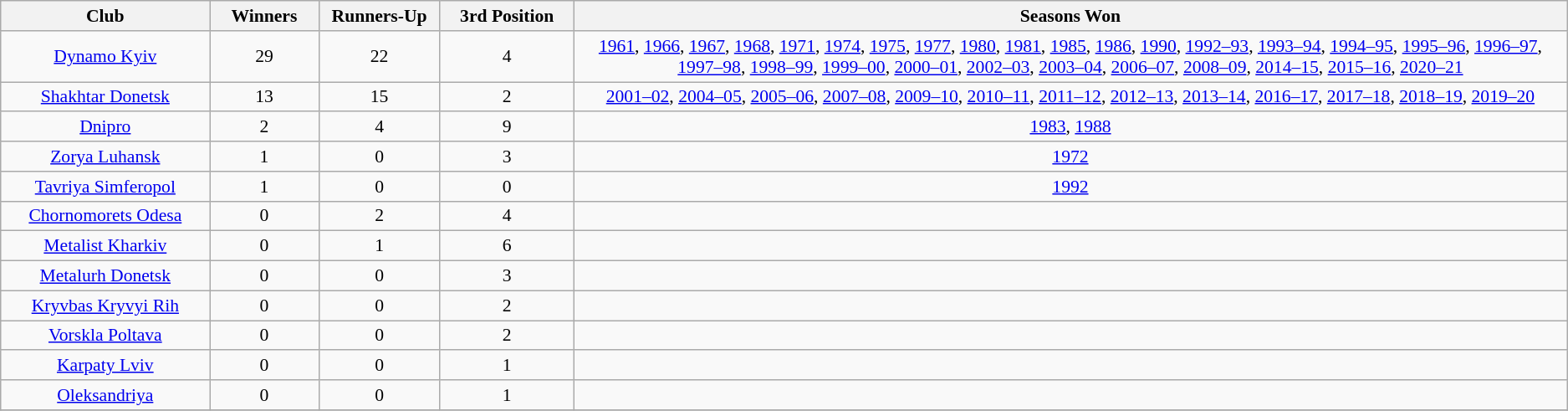<table class="wikitable" style="font-size:90%; text-align: center;">
<tr>
<th width=160>Club</th>
<th width=80>Winners</th>
<th width=90>Runners-Up</th>
<th width=100>3rd Position</th>
<th>Seasons Won</th>
</tr>
<tr>
<td><a href='#'>Dynamo Kyiv</a></td>
<td align=center>29</td>
<td align=center>22</td>
<td align=center>4</td>
<td><a href='#'>1961</a>, <a href='#'>1966</a>, <a href='#'>1967</a>, <a href='#'>1968</a>, <a href='#'>1971</a>, <a href='#'>1974</a>, <a href='#'>1975</a>, <a href='#'>1977</a>, <a href='#'>1980</a>, <a href='#'>1981</a>, <a href='#'>1985</a>, <a href='#'>1986</a>, <a href='#'>1990</a>, <a href='#'>1992–93</a>, <a href='#'>1993–94</a>, <a href='#'>1994–95</a>, <a href='#'>1995–96</a>, <a href='#'>1996–97</a>, <a href='#'>1997–98</a>, <a href='#'>1998–99</a>, <a href='#'>1999–00</a>, <a href='#'>2000–01</a>, <a href='#'>2002–03</a>, <a href='#'>2003–04</a>, <a href='#'>2006–07</a>, <a href='#'>2008–09</a>, <a href='#'>2014–15</a>, <a href='#'>2015–16</a>, <a href='#'>2020–21</a></td>
</tr>
<tr>
<td><a href='#'>Shakhtar Donetsk</a></td>
<td align=center>13</td>
<td align=center>15</td>
<td align=center>2</td>
<td><a href='#'>2001–02</a>, <a href='#'>2004–05</a>, <a href='#'>2005–06</a>, <a href='#'>2007–08</a>, <a href='#'>2009–10</a>, <a href='#'>2010–11</a>, <a href='#'>2011–12</a>, <a href='#'>2012–13</a>, <a href='#'>2013–14</a>, <a href='#'>2016–17</a>, <a href='#'>2017–18</a>, <a href='#'>2018–19</a>, <a href='#'>2019–20</a></td>
</tr>
<tr>
<td><a href='#'>Dnipro</a></td>
<td align=center>2</td>
<td align=center>4</td>
<td align=center>9</td>
<td><a href='#'>1983</a>, <a href='#'>1988</a></td>
</tr>
<tr>
<td><a href='#'>Zorya Luhansk</a></td>
<td align=center>1</td>
<td align=center>0</td>
<td align=center>3</td>
<td><a href='#'>1972</a></td>
</tr>
<tr>
<td><a href='#'>Tavriya Simferopol</a></td>
<td align=center>1</td>
<td align=center>0</td>
<td align=center>0</td>
<td><a href='#'>1992</a></td>
</tr>
<tr>
<td><a href='#'>Chornomorets Odesa</a></td>
<td align=center>0</td>
<td align=center>2</td>
<td align=center>4</td>
<td></td>
</tr>
<tr>
<td><a href='#'>Metalist Kharkiv</a></td>
<td align=center>0</td>
<td align=center>1</td>
<td align=center>6</td>
<td></td>
</tr>
<tr>
<td><a href='#'>Metalurh Donetsk</a></td>
<td align=center>0</td>
<td align=center>0</td>
<td align=center>3</td>
<td></td>
</tr>
<tr>
<td><a href='#'>Kryvbas Kryvyi Rih</a></td>
<td align=center>0</td>
<td align=center>0</td>
<td align=center>2</td>
<td></td>
</tr>
<tr>
<td><a href='#'>Vorskla Poltava</a></td>
<td align=center>0</td>
<td align=center>0</td>
<td align=center>2</td>
<td></td>
</tr>
<tr>
<td><a href='#'>Karpaty Lviv</a></td>
<td align=center>0</td>
<td align=center>0</td>
<td align=center>1</td>
<td></td>
</tr>
<tr>
<td><a href='#'>Oleksandriya</a></td>
<td align=center>0</td>
<td align=center>0</td>
<td align=center>1</td>
<td></td>
</tr>
<tr>
</tr>
</table>
